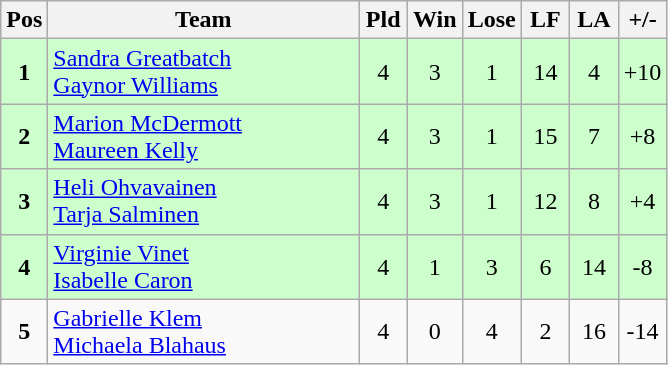<table class="wikitable" style="font-size: 100%">
<tr>
<th width=20>Pos</th>
<th width=200>Team</th>
<th width=25>Pld</th>
<th width=25>Win</th>
<th width=25>Lose</th>
<th width=25>LF</th>
<th width=25>LA</th>
<th width=25>+/-</th>
</tr>
<tr align=center style="background: #ccffcc;">
<td><strong>1</strong></td>
<td align="left"> <a href='#'>Sandra Greatbatch</a><br> <a href='#'>Gaynor Williams</a></td>
<td>4</td>
<td>3</td>
<td>1</td>
<td>14</td>
<td>4</td>
<td>+10</td>
</tr>
<tr align=center style="background: #ccffcc;">
<td><strong>2</strong></td>
<td align="left"> <a href='#'>Marion McDermott</a><br> <a href='#'>Maureen Kelly</a></td>
<td>4</td>
<td>3</td>
<td>1</td>
<td>15</td>
<td>7</td>
<td>+8</td>
</tr>
<tr align=center style="background: #ccffcc;">
<td><strong>3</strong></td>
<td align="left"> <a href='#'>Heli Ohvavainen</a><br> <a href='#'>Tarja Salminen</a></td>
<td>4</td>
<td>3</td>
<td>1</td>
<td>12</td>
<td>8</td>
<td>+4</td>
</tr>
<tr align=center style="background: #ccffcc;">
<td><strong>4</strong></td>
<td align="left"> <a href='#'>Virginie Vinet</a><br> <a href='#'>Isabelle Caron</a></td>
<td>4</td>
<td>1</td>
<td>3</td>
<td>6</td>
<td>14</td>
<td>-8</td>
</tr>
<tr align=center>
<td><strong>5</strong></td>
<td align="left"> <a href='#'>Gabrielle Klem</a><br> <a href='#'>Michaela Blahaus</a></td>
<td>4</td>
<td>0</td>
<td>4</td>
<td>2</td>
<td>16</td>
<td>-14</td>
</tr>
</table>
